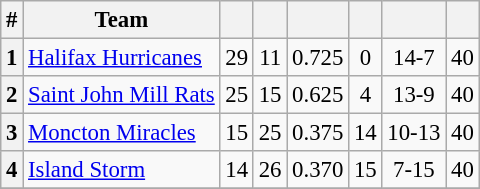<table class="wikitable" style="font-size: 95%; text-align: center;">
<tr>
<th>#</th>
<th>Team</th>
<th></th>
<th></th>
<th></th>
<th></th>
<th></th>
<th></th>
</tr>
<tr>
<th>1</th>
<td style="text-align:left;"><a href='#'>Halifax Hurricanes</a></td>
<td>29</td>
<td>11</td>
<td>0.725</td>
<td>0</td>
<td>14-7</td>
<td>40</td>
</tr>
<tr>
<th>2</th>
<td style="text-align:left;"><a href='#'>Saint John Mill Rats</a></td>
<td>25</td>
<td>15</td>
<td>0.625</td>
<td>4</td>
<td>13-9</td>
<td>40</td>
</tr>
<tr>
<th>3</th>
<td style="text-align:left;"><a href='#'>Moncton Miracles</a></td>
<td>15</td>
<td>25</td>
<td>0.375</td>
<td>14</td>
<td>10-13</td>
<td>40</td>
</tr>
<tr>
<th>4</th>
<td style="text-align:left;"><a href='#'>Island Storm</a></td>
<td>14</td>
<td>26</td>
<td>0.370</td>
<td>15</td>
<td>7-15</td>
<td>40</td>
</tr>
<tr>
</tr>
</table>
